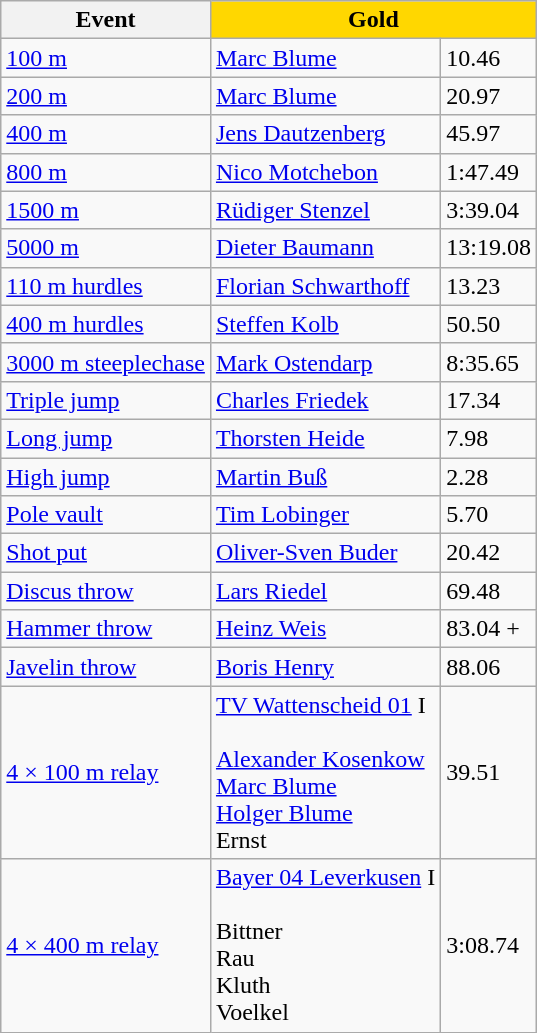<table class="wikitable">
<tr>
<th>Event</th>
<th style="background:gold;" colspan=2>Gold</th>
</tr>
<tr>
<td><a href='#'>100 m</a></td>
<td><a href='#'>Marc Blume</a></td>
<td>10.46</td>
</tr>
<tr>
<td><a href='#'>200 m</a></td>
<td><a href='#'>Marc Blume</a></td>
<td>20.97</td>
</tr>
<tr>
<td><a href='#'>400 m</a></td>
<td><a href='#'>Jens Dautzenberg</a></td>
<td>45.97</td>
</tr>
<tr>
<td><a href='#'>800 m</a></td>
<td><a href='#'>Nico Motchebon</a></td>
<td>1:47.49</td>
</tr>
<tr>
<td><a href='#'>1500 m</a></td>
<td><a href='#'>Rüdiger Stenzel</a></td>
<td>3:39.04</td>
</tr>
<tr>
<td><a href='#'>5000 m</a></td>
<td><a href='#'>Dieter Baumann</a></td>
<td>13:19.08 </td>
</tr>
<tr>
<td><a href='#'>110 m hurdles</a></td>
<td><a href='#'>Florian Schwarthoff</a></td>
<td>13.23</td>
</tr>
<tr>
<td><a href='#'>400 m hurdles</a></td>
<td><a href='#'>Steffen Kolb</a></td>
<td>50.50</td>
</tr>
<tr>
<td><a href='#'>3000 m steeplechase</a></td>
<td><a href='#'>Mark Ostendarp</a></td>
<td>8:35.65</td>
</tr>
<tr>
<td><a href='#'>Triple jump</a></td>
<td><a href='#'>Charles Friedek</a></td>
<td>17.34 </td>
</tr>
<tr>
<td><a href='#'>Long jump</a></td>
<td><a href='#'>Thorsten Heide</a></td>
<td>7.98</td>
</tr>
<tr>
<td><a href='#'>High jump</a></td>
<td><a href='#'>Martin Buß</a></td>
<td>2.28</td>
</tr>
<tr>
<td><a href='#'>Pole vault</a></td>
<td><a href='#'>Tim Lobinger</a></td>
<td>5.70</td>
</tr>
<tr>
<td><a href='#'>Shot put</a></td>
<td><a href='#'>Oliver-Sven Buder</a></td>
<td>20.42</td>
</tr>
<tr>
<td><a href='#'>Discus throw</a></td>
<td><a href='#'>Lars Riedel</a></td>
<td>69.48 </td>
</tr>
<tr>
<td><a href='#'>Hammer throw</a></td>
<td><a href='#'>Heinz Weis</a></td>
<td>83.04  + </td>
</tr>
<tr>
<td><a href='#'>Javelin throw</a></td>
<td><a href='#'>Boris Henry</a></td>
<td>88.06</td>
</tr>
<tr>
<td><a href='#'>4 × 100 m relay</a></td>
<td><a href='#'>TV Wattenscheid 01</a> I <br><br><a href='#'>Alexander Kosenkow</a> <br>
<a href='#'>Marc Blume</a> <br>
<a href='#'>Holger Blume</a> <br>
Ernst</td>
<td>39.51</td>
</tr>
<tr>
<td><a href='#'>4 × 400 m relay</a></td>
<td><a href='#'>Bayer 04 Leverkusen</a> I <br><br>Bittner <br>
Rau <br>
Kluth <br>
Voelkel</td>
<td>3:08.74</td>
</tr>
</table>
